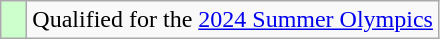<table class="wikitable" style="text-align: left;">
<tr>
<td width=10px bgcolor=#ccffcc></td>
<td>Qualified for the <a href='#'>2024 Summer Olympics</a></td>
</tr>
</table>
